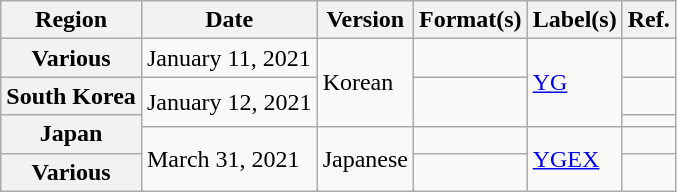<table class="wikitable plainrowheaders">
<tr>
<th scope="col">Region</th>
<th scope="col">Date</th>
<th scope="col">Version</th>
<th scope="col">Format(s)</th>
<th scope="col">Label(s)</th>
<th scope="col">Ref.</th>
</tr>
<tr>
<th scope="row">Various</th>
<td>January 11, 2021</td>
<td rowspan="3">Korean</td>
<td></td>
<td rowspan="3"><a href='#'>YG</a></td>
<td align="center"></td>
</tr>
<tr>
<th scope="row">South Korea</th>
<td rowspan="2">January 12, 2021</td>
<td rowspan="2"></td>
<td align="center"></td>
</tr>
<tr>
<th scope="row" rowspan="2">Japan</th>
<td align="center"></td>
</tr>
<tr>
<td rowspan="2">March 31, 2021</td>
<td rowspan="2">Japanese</td>
<td></td>
<td rowspan="2"><a href='#'>YGEX</a></td>
<td align="center"></td>
</tr>
<tr>
<th scope="row">Various</th>
<td></td>
<td align="center"></td>
</tr>
</table>
